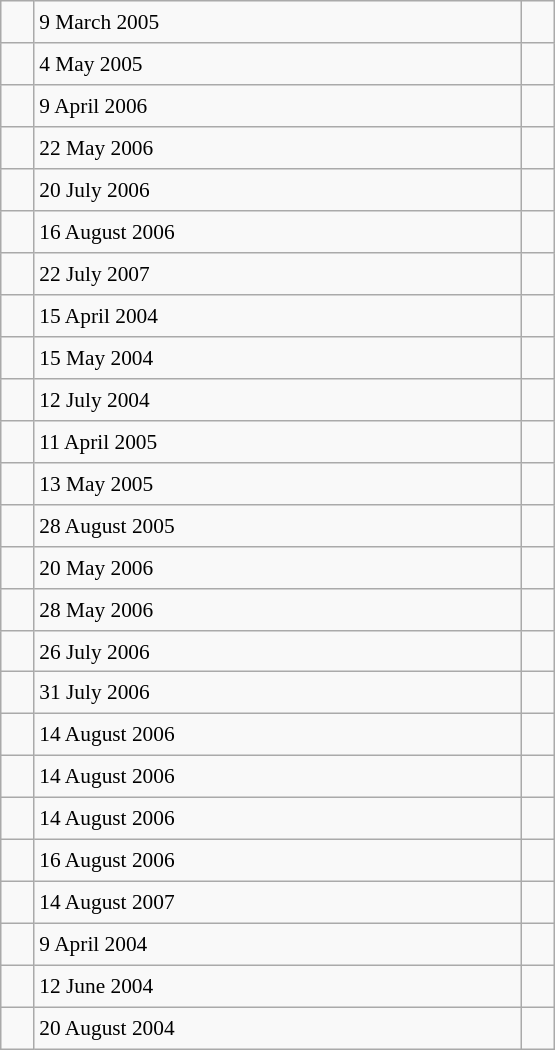<table class="wikitable" style="font-size: 89%; float: left; width: 26em; margin-right: 1em; height: 700px">
<tr>
<td></td>
<td>9 March 2005</td>
<td></td>
</tr>
<tr>
<td></td>
<td>4 May 2005</td>
<td></td>
</tr>
<tr>
<td></td>
<td>9 April 2006</td>
<td></td>
</tr>
<tr>
<td></td>
<td>22 May 2006</td>
<td></td>
</tr>
<tr>
<td></td>
<td>20 July 2006</td>
<td></td>
</tr>
<tr>
<td></td>
<td>16 August 2006</td>
<td></td>
</tr>
<tr>
<td></td>
<td>22 July 2007</td>
<td></td>
</tr>
<tr>
<td></td>
<td>15 April 2004</td>
<td></td>
</tr>
<tr>
<td></td>
<td>15 May 2004</td>
<td></td>
</tr>
<tr>
<td></td>
<td>12 July 2004</td>
<td></td>
</tr>
<tr>
<td></td>
<td>11 April 2005</td>
<td></td>
</tr>
<tr>
<td></td>
<td>13 May 2005</td>
<td></td>
</tr>
<tr>
<td></td>
<td>28 August 2005</td>
<td></td>
</tr>
<tr>
<td></td>
<td>20 May 2006</td>
<td></td>
</tr>
<tr>
<td></td>
<td>28 May 2006</td>
<td></td>
</tr>
<tr>
<td></td>
<td>26 July 2006</td>
<td></td>
</tr>
<tr>
<td></td>
<td>31 July 2006</td>
<td></td>
</tr>
<tr>
<td></td>
<td>14 August 2006</td>
<td></td>
</tr>
<tr>
<td></td>
<td>14 August 2006</td>
<td></td>
</tr>
<tr>
<td></td>
<td>14 August 2006</td>
<td></td>
</tr>
<tr>
<td></td>
<td>16 August 2006</td>
<td></td>
</tr>
<tr>
<td></td>
<td>14 August 2007</td>
<td></td>
</tr>
<tr>
<td></td>
<td>9 April 2004</td>
<td></td>
</tr>
<tr>
<td></td>
<td>12 June 2004</td>
<td></td>
</tr>
<tr>
<td></td>
<td>20 August 2004</td>
<td></td>
</tr>
</table>
